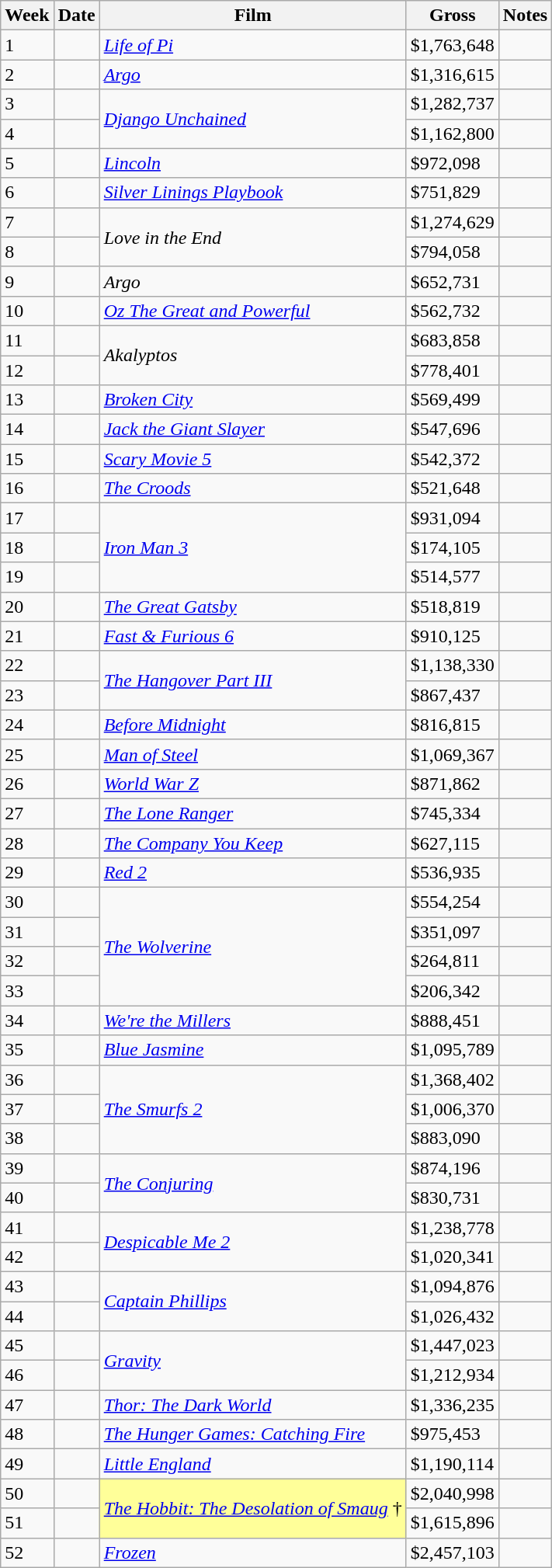<table class="wikitable sortable">
<tr>
<th>Week</th>
<th>Date</th>
<th>Film</th>
<th>Gross</th>
<th>Notes</th>
</tr>
<tr>
<td>1</td>
<td></td>
<td><em><a href='#'>Life of Pi</a></em></td>
<td>$1,763,648</td>
<td></td>
</tr>
<tr>
<td>2</td>
<td></td>
<td><em><a href='#'>Argo</a></em></td>
<td>$1,316,615</td>
<td></td>
</tr>
<tr>
<td>3</td>
<td></td>
<td rowspan="2"><em><a href='#'>Django Unchained</a></em></td>
<td>$1,282,737</td>
<td></td>
</tr>
<tr>
<td>4</td>
<td></td>
<td>$1,162,800</td>
<td></td>
</tr>
<tr>
<td>5</td>
<td></td>
<td><em><a href='#'>Lincoln</a></em></td>
<td>$972,098</td>
<td></td>
</tr>
<tr>
<td>6</td>
<td></td>
<td><em><a href='#'>Silver Linings Playbook</a></em></td>
<td>$751,829</td>
<td></td>
</tr>
<tr>
<td>7</td>
<td></td>
<td rowspan="2"><em>Love in the End</em></td>
<td>$1,274,629</td>
<td></td>
</tr>
<tr>
<td>8</td>
<td></td>
<td>$794,058</td>
<td></td>
</tr>
<tr>
<td>9</td>
<td></td>
<td><em>Argo</em></td>
<td>$652,731</td>
<td></td>
</tr>
<tr>
<td>10</td>
<td></td>
<td><em><a href='#'>Oz The Great and Powerful</a></em></td>
<td>$562,732</td>
<td></td>
</tr>
<tr>
<td>11</td>
<td></td>
<td rowspan="2"><em>Akalyptos</em></td>
<td>$683,858</td>
<td></td>
</tr>
<tr>
<td>12</td>
<td></td>
<td>$778,401</td>
<td></td>
</tr>
<tr>
<td>13</td>
<td></td>
<td><em><a href='#'>Broken City</a></em></td>
<td>$569,499</td>
<td></td>
</tr>
<tr>
<td>14</td>
<td></td>
<td><em><a href='#'>Jack the Giant Slayer</a></em></td>
<td>$547,696</td>
<td></td>
</tr>
<tr>
<td>15</td>
<td></td>
<td><em><a href='#'>Scary Movie 5</a></em></td>
<td>$542,372</td>
<td></td>
</tr>
<tr>
<td>16</td>
<td></td>
<td><em><a href='#'>The Croods</a></em></td>
<td>$521,648</td>
<td></td>
</tr>
<tr>
<td>17</td>
<td></td>
<td rowspan="3"><em><a href='#'>Iron Man 3</a></em></td>
<td>$931,094</td>
<td></td>
</tr>
<tr>
<td>18</td>
<td></td>
<td>$174,105</td>
<td></td>
</tr>
<tr>
<td>19</td>
<td></td>
<td>$514,577</td>
<td></td>
</tr>
<tr>
<td>20</td>
<td></td>
<td><em><a href='#'>The Great Gatsby</a></em></td>
<td>$518,819</td>
<td></td>
</tr>
<tr>
<td>21</td>
<td></td>
<td><em><a href='#'>Fast & Furious 6</a></em></td>
<td>$910,125</td>
<td></td>
</tr>
<tr>
<td>22</td>
<td></td>
<td rowspan="2"><em><a href='#'>The Hangover Part III</a></em></td>
<td>$1,138,330</td>
<td></td>
</tr>
<tr>
<td>23</td>
<td></td>
<td>$867,437</td>
<td></td>
</tr>
<tr>
<td>24</td>
<td></td>
<td><em><a href='#'>Before Midnight</a></em></td>
<td>$816,815</td>
<td></td>
</tr>
<tr>
<td>25</td>
<td></td>
<td><em><a href='#'>Man of Steel</a></em></td>
<td>$1,069,367</td>
<td></td>
</tr>
<tr>
<td>26</td>
<td></td>
<td><em><a href='#'>World War Z</a></em></td>
<td>$871,862</td>
<td></td>
</tr>
<tr>
<td>27</td>
<td></td>
<td><em><a href='#'>The Lone Ranger</a></em></td>
<td>$745,334</td>
<td></td>
</tr>
<tr>
<td>28</td>
<td></td>
<td><em><a href='#'>The Company You Keep</a></em></td>
<td>$627,115</td>
<td></td>
</tr>
<tr>
<td>29</td>
<td></td>
<td><em><a href='#'>Red 2</a></em></td>
<td>$536,935</td>
<td></td>
</tr>
<tr>
<td>30</td>
<td></td>
<td rowspan="4"><em><a href='#'>The Wolverine</a></em></td>
<td>$554,254</td>
<td></td>
</tr>
<tr>
<td>31</td>
<td></td>
<td>$351,097</td>
<td></td>
</tr>
<tr>
<td>32</td>
<td></td>
<td>$264,811</td>
<td></td>
</tr>
<tr>
<td>33</td>
<td></td>
<td>$206,342</td>
<td></td>
</tr>
<tr>
<td>34</td>
<td></td>
<td><em><a href='#'>We're the Millers</a></em></td>
<td>$888,451</td>
<td></td>
</tr>
<tr>
<td>35</td>
<td></td>
<td><em><a href='#'>Blue Jasmine</a></em></td>
<td>$1,095,789</td>
<td></td>
</tr>
<tr>
<td>36</td>
<td></td>
<td rowspan="3"><em><a href='#'>The Smurfs 2</a></em></td>
<td>$1,368,402</td>
<td></td>
</tr>
<tr>
<td>37</td>
<td></td>
<td>$1,006,370</td>
<td></td>
</tr>
<tr>
<td>38</td>
<td></td>
<td>$883,090</td>
<td></td>
</tr>
<tr>
<td>39</td>
<td></td>
<td rowspan="2"><em><a href='#'>The Conjuring</a></em></td>
<td>$874,196</td>
<td></td>
</tr>
<tr>
<td>40</td>
<td></td>
<td>$830,731</td>
<td></td>
</tr>
<tr>
<td>41</td>
<td></td>
<td rowspan="2"><em><a href='#'>Despicable Me 2</a></em></td>
<td>$1,238,778</td>
<td></td>
</tr>
<tr>
<td>42</td>
<td></td>
<td>$1,020,341</td>
<td></td>
</tr>
<tr>
<td>43</td>
<td></td>
<td rowspan="2"><em><a href='#'>Captain Phillips</a></em></td>
<td>$1,094,876</td>
<td></td>
</tr>
<tr>
<td>44</td>
<td></td>
<td>$1,026,432</td>
<td></td>
</tr>
<tr>
<td>45</td>
<td></td>
<td rowspan="2"><em><a href='#'>Gravity</a></em></td>
<td>$1,447,023</td>
<td></td>
</tr>
<tr>
<td>46</td>
<td></td>
<td>$1,212,934</td>
<td></td>
</tr>
<tr>
<td>47</td>
<td></td>
<td><em><a href='#'>Thor: The Dark World</a></em></td>
<td>$1,336,235</td>
<td></td>
</tr>
<tr>
<td>48</td>
<td></td>
<td><em><a href='#'>The Hunger Games: Catching Fire</a></em></td>
<td>$975,453</td>
<td></td>
</tr>
<tr>
<td>49</td>
<td></td>
<td><em><a href='#'>Little England</a></em></td>
<td>$1,190,114</td>
<td></td>
</tr>
<tr>
<td>50</td>
<td></td>
<td rowspan="2" style="background-color:#FFFF99"><em><a href='#'>The Hobbit: The Desolation of Smaug</a></em> †</td>
<td>$2,040,998</td>
<td></td>
</tr>
<tr>
<td>51</td>
<td></td>
<td>$1,615,896</td>
<td></td>
</tr>
<tr>
<td>52</td>
<td></td>
<td><em><a href='#'>Frozen</a></em></td>
<td>$2,457,103</td>
<td></td>
</tr>
</table>
